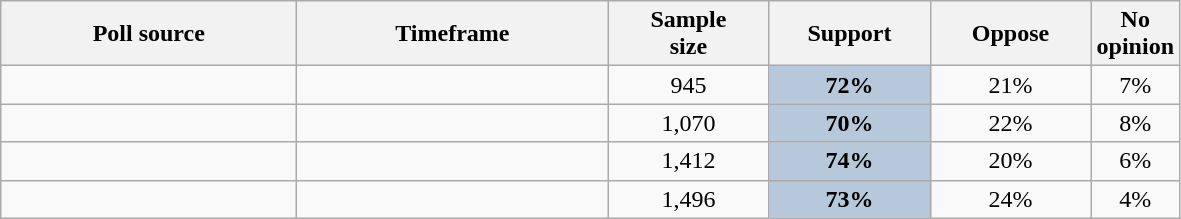<table class="wikitable">
<tr style="text-align:right;">
<th style="width:190px;">Poll source</th>
<th style="width:200px;">Timeframe</th>
<th style="width:100px;">Sample<br>size</th>
<th style="width:100px;">Support</th>
<th style="width:100px;">Oppose</th>
<th style="width:40px;">No opinion</th>
</tr>
<tr>
<td></td>
<td align=center></td>
<td align=center>945</td>
<td align=center style="background: #B6C8D9;"><strong>72%</strong></td>
<td align=center>21%</td>
<td align=center>7%</td>
</tr>
<tr>
<td></td>
<td align=center></td>
<td align=center>1,070</td>
<td align=center style="background: #B6C8D9;"><strong>70%</strong></td>
<td align=center>22%</td>
<td align=center>8%</td>
</tr>
<tr>
<td></td>
<td align=center></td>
<td align=center>1,412</td>
<td align=center style="background: #B6C8D9;"><strong>74%</strong></td>
<td align=center>20%</td>
<td align=center>6%</td>
</tr>
<tr>
<td></td>
<td align=center></td>
<td align=center>1,496</td>
<td align=center style="background: #B6C8D9;"><strong>73%</strong></td>
<td align=center>24%</td>
<td align=center>4%</td>
</tr>
</table>
